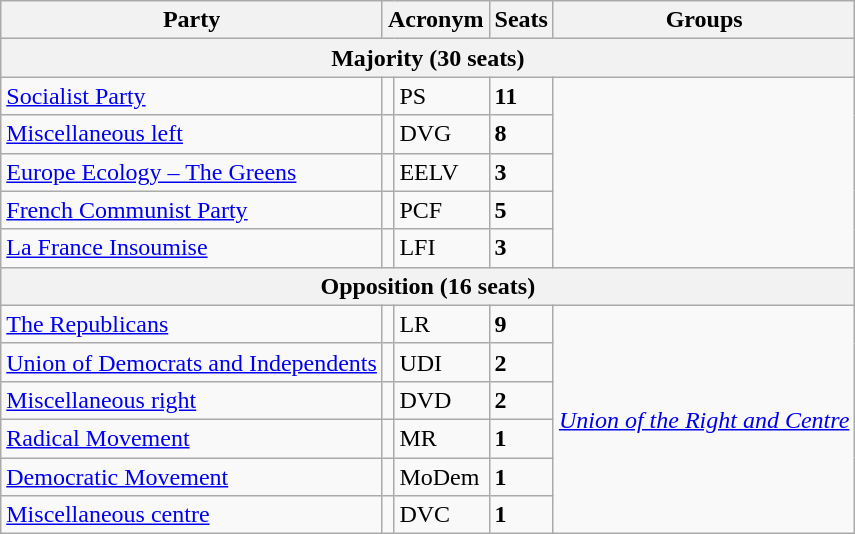<table class="wikitable">
<tr>
<th>Party</th>
<th colspan="2">Acronym</th>
<th>Seats</th>
<th>Groups</th>
</tr>
<tr>
<th colspan="5"><strong>Majority</strong> (30 seats)</th>
</tr>
<tr>
<td><a href='#'>Socialist Party</a></td>
<td></td>
<td>PS</td>
<td><strong>11</strong></td>
<td rowspan="5"></td>
</tr>
<tr>
<td><a href='#'>Miscellaneous left</a></td>
<td></td>
<td>DVG</td>
<td><strong>8</strong></td>
</tr>
<tr>
<td><a href='#'>Europe Ecology – The Greens</a></td>
<td></td>
<td>EELV</td>
<td><strong>3</strong></td>
</tr>
<tr>
<td><a href='#'>French Communist Party</a></td>
<td></td>
<td>PCF</td>
<td><strong>5</strong></td>
</tr>
<tr>
<td><a href='#'>La France Insoumise</a></td>
<td></td>
<td>LFI</td>
<td><strong>3</strong></td>
</tr>
<tr>
<th colspan="5"><strong>Opposition</strong> (16 seats)</th>
</tr>
<tr>
<td><a href='#'>The Republicans</a></td>
<td></td>
<td>LR</td>
<td><strong>9</strong></td>
<td rowspan="6"><em><a href='#'>Union of the Right and Centre</a></em></td>
</tr>
<tr>
<td><a href='#'>Union of Democrats and Independents</a></td>
<td></td>
<td>UDI</td>
<td><strong>2</strong></td>
</tr>
<tr>
<td><a href='#'>Miscellaneous right</a></td>
<td></td>
<td>DVD</td>
<td><strong>2</strong></td>
</tr>
<tr>
<td><a href='#'>Radical Movement</a></td>
<td></td>
<td>MR</td>
<td><strong>1</strong></td>
</tr>
<tr>
<td><a href='#'>Democratic Movement</a></td>
<td></td>
<td>MoDem</td>
<td><strong>1</strong></td>
</tr>
<tr>
<td><a href='#'>Miscellaneous centre</a></td>
<td></td>
<td>DVC</td>
<td><strong>1</strong></td>
</tr>
</table>
